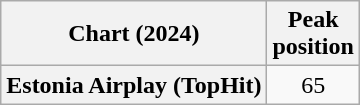<table class="wikitable plainrowheaders" style="text-align:center">
<tr>
<th scope="col">Chart (2024)</th>
<th scope="col">Peak<br>position</th>
</tr>
<tr>
<th scope="row">Estonia Airplay (TopHit)</th>
<td>65</td>
</tr>
</table>
